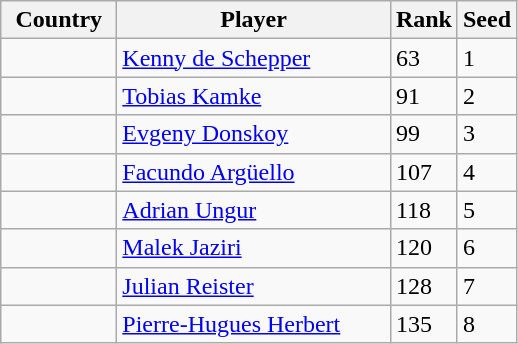<table class="sortable wikitable">
<tr>
<th width="70">Country</th>
<th width="175">Player</th>
<th>Rank</th>
<th>Seed</th>
</tr>
<tr>
<td></td>
<td><a href='#'>Kenny de Schepper</a></td>
<td>63</td>
<td>1</td>
</tr>
<tr>
<td></td>
<td><a href='#'>Tobias Kamke</a></td>
<td>91</td>
<td>2</td>
</tr>
<tr>
<td></td>
<td><a href='#'>Evgeny Donskoy</a></td>
<td>99</td>
<td>3</td>
</tr>
<tr>
<td></td>
<td><a href='#'>Facundo Argüello</a></td>
<td>107</td>
<td>4</td>
</tr>
<tr>
<td></td>
<td><a href='#'>Adrian Ungur</a></td>
<td>118</td>
<td>5</td>
</tr>
<tr>
<td></td>
<td><a href='#'>Malek Jaziri</a></td>
<td>120</td>
<td>6</td>
</tr>
<tr>
<td></td>
<td><a href='#'>Julian Reister</a></td>
<td>128</td>
<td>7</td>
</tr>
<tr>
<td></td>
<td><a href='#'>Pierre-Hugues Herbert</a></td>
<td>135</td>
<td>8</td>
</tr>
</table>
